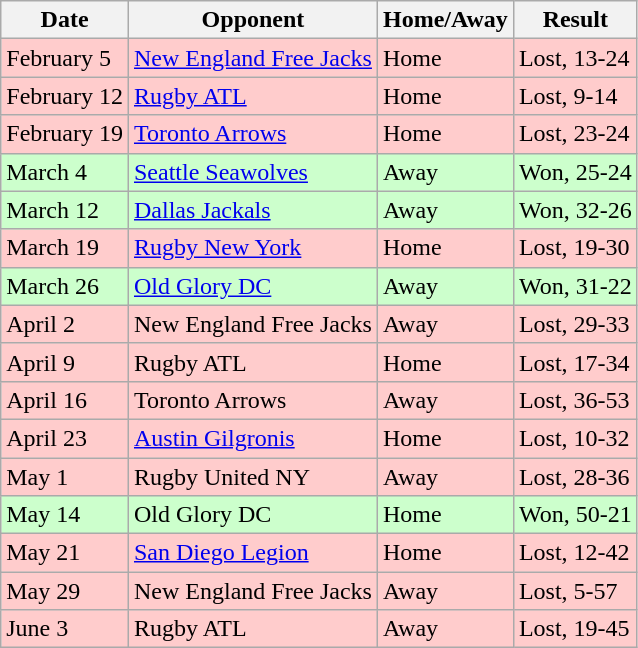<table class="wikitable">
<tr>
<th>Date</th>
<th>Opponent</th>
<th>Home/Away</th>
<th>Result</th>
</tr>
<tr bgcolor="#FFCCCC">
<td>February 5</td>
<td><a href='#'>New England Free Jacks</a></td>
<td>Home</td>
<td>Lost, 13-24</td>
</tr>
<tr bgcolor="#FFCCCC">
<td>February 12</td>
<td><a href='#'>Rugby ATL</a></td>
<td>Home</td>
<td>Lost, 9-14</td>
</tr>
<tr bgcolor="#FFCCCC">
<td>February 19</td>
<td><a href='#'>Toronto Arrows</a></td>
<td>Home</td>
<td>Lost, 23-24</td>
</tr>
<tr bgcolor="#CCFFCC">
<td>March 4</td>
<td><a href='#'>Seattle Seawolves</a></td>
<td>Away</td>
<td>Won, 25-24</td>
</tr>
<tr bgcolor="#CCFFCC">
<td>March 12</td>
<td><a href='#'>Dallas Jackals</a></td>
<td>Away</td>
<td>Won, 32-26</td>
</tr>
<tr bgcolor="#FFCCCC">
<td>March 19</td>
<td><a href='#'>Rugby New York</a></td>
<td>Home</td>
<td>Lost, 19-30</td>
</tr>
<tr bgcolor="#CCFFCC">
<td>March 26</td>
<td><a href='#'>Old Glory DC</a></td>
<td>Away</td>
<td>Won, 31-22</td>
</tr>
<tr bgcolor="#FFCCCC">
<td>April 2</td>
<td>New England Free Jacks</td>
<td>Away</td>
<td>Lost, 29-33</td>
</tr>
<tr bgcolor="#FFCCCC">
<td>April 9</td>
<td>Rugby ATL</td>
<td>Home</td>
<td>Lost, 17-34</td>
</tr>
<tr bgcolor="#FFCCCC">
<td>April 16</td>
<td>Toronto Arrows</td>
<td>Away</td>
<td>Lost, 36-53</td>
</tr>
<tr bgcolor="#FFCCCC">
<td>April 23</td>
<td><a href='#'>Austin Gilgronis</a></td>
<td>Home</td>
<td>Lost, 10-32</td>
</tr>
<tr bgcolor="#FFCCCC">
<td>May 1</td>
<td>Rugby United NY</td>
<td>Away</td>
<td>Lost, 28-36</td>
</tr>
<tr bgcolor="#CCFFCC">
<td>May 14</td>
<td>Old Glory DC</td>
<td>Home</td>
<td>Won, 50-21</td>
</tr>
<tr bgcolor="#FFCCCC">
<td>May 21</td>
<td><a href='#'>San Diego Legion</a></td>
<td>Home</td>
<td>Lost, 12-42</td>
</tr>
<tr bgcolor="#FFCCCC">
<td>May 29</td>
<td>New England Free Jacks</td>
<td>Away</td>
<td>Lost, 5-57</td>
</tr>
<tr bgcolor="#FFCCCC">
<td>June 3</td>
<td>Rugby ATL</td>
<td>Away</td>
<td>Lost, 19-45</td>
</tr>
</table>
